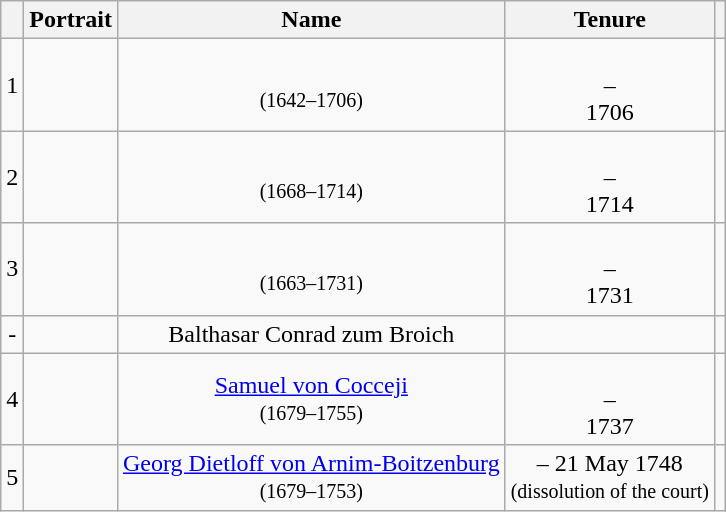<table class="wikitable sortable" style="text-align: center;">
<tr>
<th></th>
<th>Portrait</th>
<th>Name</th>
<th>Tenure</th>
<th></th>
</tr>
<tr>
<td>1</td>
<td></td>
<td><br><small>(1642–1706)</small></td>
<td><br>–<br>1706</td>
<td></td>
</tr>
<tr>
<td>2</td>
<td></td>
<td><br><small>(1668–1714)</small></td>
<td><br>–<br>1714</td>
<td></td>
</tr>
<tr>
<td>3</td>
<td></td>
<td><br><small>(1663–1731)</small></td>
<td><br>–<br>1731</td>
<td></td>
</tr>
<tr>
<td>-</td>
<td></td>
<td>Balthasar Conrad zum Broich</td>
<td></td>
<td></td>
</tr>
<tr>
<td>4</td>
<td></td>
<td><a href='#'>Samuel von Cocceji</a><br><small>(1679–1755)</small></td>
<td><br>–<br>1737</td>
<td></td>
</tr>
<tr>
<td>5</td>
<td></td>
<td><a href='#'>Georg Dietloff von Arnim-Boitzenburg</a><br><small>(1679–1753)</small></td>
<td> – 21 May 1748<br><small>(dissolution of the court)</small></td>
<td></td>
</tr>
</table>
